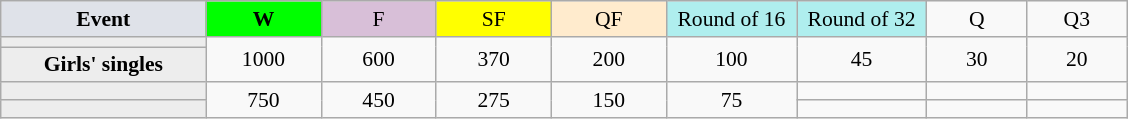<table class=wikitable style="font-size:90%; text-align:center">
<tr>
<th style="width:130px; background:#dfe2e9;">Event</th>
<th style="width:70px; background:lime;">W</th>
<td style="width:70px; background:thistle;">F</td>
<td style="width:70px; background:#ff0;">SF</td>
<td style="width:70px; background:#ffebcd;">QF</td>
<td style="width:80px; background:#afeeee;">Round of 16</td>
<td style="width:80px; background:#afeeee;">Round of 32</td>
<td style="width:60px;">Q</td>
<td style="width:60px;">Q3</td>
</tr>
<tr>
<th style="background:#ededed;"></th>
<td rowspan=2>1000</td>
<td rowspan=2>600</td>
<td rowspan=2>370</td>
<td rowspan=2>200</td>
<td rowspan=2>100</td>
<td rowspan=2>45</td>
<td rowspan=2>30</td>
<td rowspan=2>20</td>
</tr>
<tr>
<th style="background:#ededed;">Girls' singles</th>
</tr>
<tr>
<th style="background:#ededed;"></th>
<td rowspan=2>750</td>
<td rowspan=2>450</td>
<td rowspan=2>275</td>
<td rowspan=2>150</td>
<td rowspan=2>75</td>
<td></td>
<td></td>
<td></td>
</tr>
<tr>
<th style="background:#ededed;"></th>
<td></td>
<td></td>
<td></td>
</tr>
</table>
